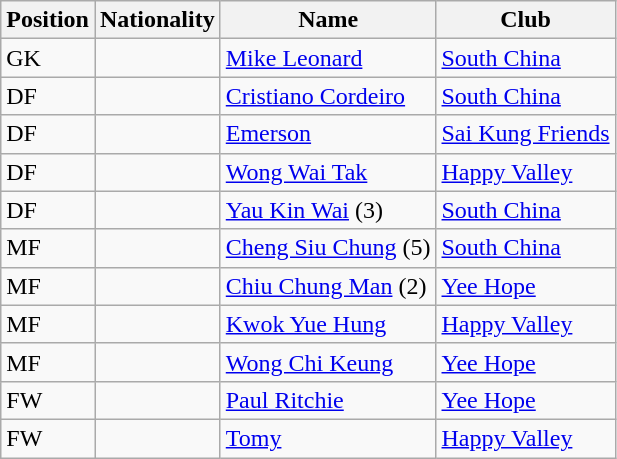<table class="wikitable">
<tr>
<th>Position</th>
<th>Nationality</th>
<th>Name</th>
<th>Club</th>
</tr>
<tr>
<td>GK</td>
<td></td>
<td><a href='#'>Mike Leonard</a></td>
<td><a href='#'>South China</a></td>
</tr>
<tr>
<td>DF</td>
<td></td>
<td><a href='#'>Cristiano Cordeiro</a></td>
<td><a href='#'>South China</a></td>
</tr>
<tr>
<td>DF</td>
<td></td>
<td><a href='#'>Emerson</a></td>
<td><a href='#'>Sai Kung Friends</a></td>
</tr>
<tr>
<td>DF</td>
<td></td>
<td><a href='#'>Wong Wai Tak</a></td>
<td><a href='#'>Happy Valley</a></td>
</tr>
<tr>
<td>DF</td>
<td></td>
<td><a href='#'>Yau Kin Wai</a> (3)</td>
<td><a href='#'>South China</a></td>
</tr>
<tr>
<td>MF</td>
<td></td>
<td><a href='#'>Cheng Siu Chung</a> (5)</td>
<td><a href='#'>South China</a></td>
</tr>
<tr>
<td>MF</td>
<td></td>
<td><a href='#'>Chiu Chung Man</a> (2)</td>
<td><a href='#'>Yee Hope</a></td>
</tr>
<tr>
<td>MF</td>
<td></td>
<td><a href='#'>Kwok Yue Hung</a></td>
<td><a href='#'>Happy Valley</a></td>
</tr>
<tr>
<td>MF</td>
<td></td>
<td><a href='#'>Wong Chi Keung</a></td>
<td><a href='#'>Yee Hope</a></td>
</tr>
<tr>
<td>FW</td>
<td></td>
<td><a href='#'>Paul Ritchie</a></td>
<td><a href='#'>Yee Hope</a></td>
</tr>
<tr>
<td>FW</td>
<td></td>
<td><a href='#'>Tomy</a></td>
<td><a href='#'>Happy Valley</a></td>
</tr>
</table>
